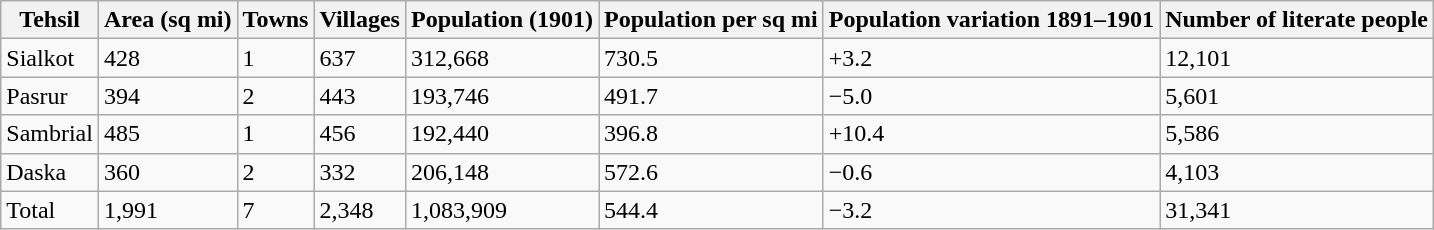<table class="wikitable">
<tr>
<th>Tehsil</th>
<th>Area (sq mi)</th>
<th>Towns</th>
<th>Villages</th>
<th>Population (1901)</th>
<th>Population per sq mi</th>
<th>Population variation 1891–1901</th>
<th>Number of literate people</th>
</tr>
<tr>
<td>Sialkot</td>
<td>428</td>
<td>1</td>
<td>637</td>
<td>312,668</td>
<td>730.5</td>
<td>+3.2</td>
<td>12,101</td>
</tr>
<tr>
<td>Pasrur</td>
<td>394</td>
<td>2</td>
<td>443</td>
<td>193,746</td>
<td>491.7</td>
<td>−5.0</td>
<td>5,601</td>
</tr>
<tr>
<td>Sambrial</td>
<td>485</td>
<td>1</td>
<td>456</td>
<td>192,440</td>
<td>396.8</td>
<td>+10.4</td>
<td>5,586</td>
</tr>
<tr>
<td>Daska</td>
<td>360</td>
<td>2</td>
<td>332</td>
<td>206,148</td>
<td>572.6</td>
<td>−0.6</td>
<td>4,103</td>
</tr>
<tr>
<td>Total</td>
<td>1,991</td>
<td>7</td>
<td>2,348</td>
<td>1,083,909</td>
<td>544.4</td>
<td>−3.2</td>
<td>31,341</td>
</tr>
</table>
